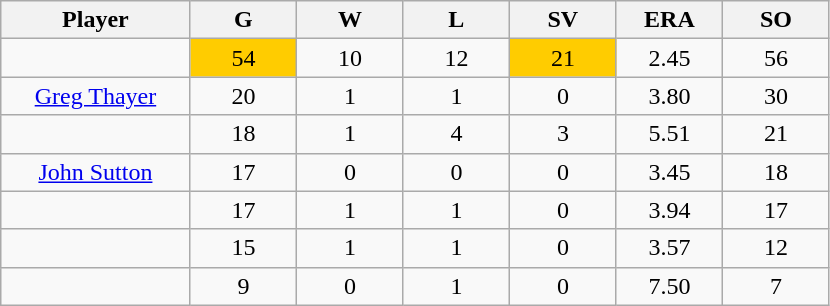<table class="wikitable sortable">
<tr>
<th bgcolor="#DDDDFF" width="16%">Player</th>
<th bgcolor="#DDDDFF" width="9%">G</th>
<th bgcolor="#DDDDFF" width="9%">W</th>
<th bgcolor="#DDDDFF" width="9%">L</th>
<th bgcolor="#DDDDFF" width="9%">SV</th>
<th bgcolor="#DDDDFF" width="9%">ERA</th>
<th bgcolor="#DDDDFF" width="9%">SO</th>
</tr>
<tr align="center">
<td></td>
<td bgcolor="#FFCC00">54</td>
<td>10</td>
<td>12</td>
<td bgcolor="#FFCC00">21</td>
<td>2.45</td>
<td>56</td>
</tr>
<tr align="center">
<td><a href='#'>Greg Thayer</a></td>
<td>20</td>
<td>1</td>
<td>1</td>
<td>0</td>
<td>3.80</td>
<td>30</td>
</tr>
<tr align=center>
<td></td>
<td>18</td>
<td>1</td>
<td>4</td>
<td>3</td>
<td>5.51</td>
<td>21</td>
</tr>
<tr align="center">
<td><a href='#'>John Sutton</a></td>
<td>17</td>
<td>0</td>
<td>0</td>
<td>0</td>
<td>3.45</td>
<td>18</td>
</tr>
<tr align=center>
<td></td>
<td>17</td>
<td>1</td>
<td>1</td>
<td>0</td>
<td>3.94</td>
<td>17</td>
</tr>
<tr align="center">
<td></td>
<td>15</td>
<td>1</td>
<td>1</td>
<td>0</td>
<td>3.57</td>
<td>12</td>
</tr>
<tr align="center">
<td></td>
<td>9</td>
<td>0</td>
<td>1</td>
<td>0</td>
<td>7.50</td>
<td>7</td>
</tr>
</table>
